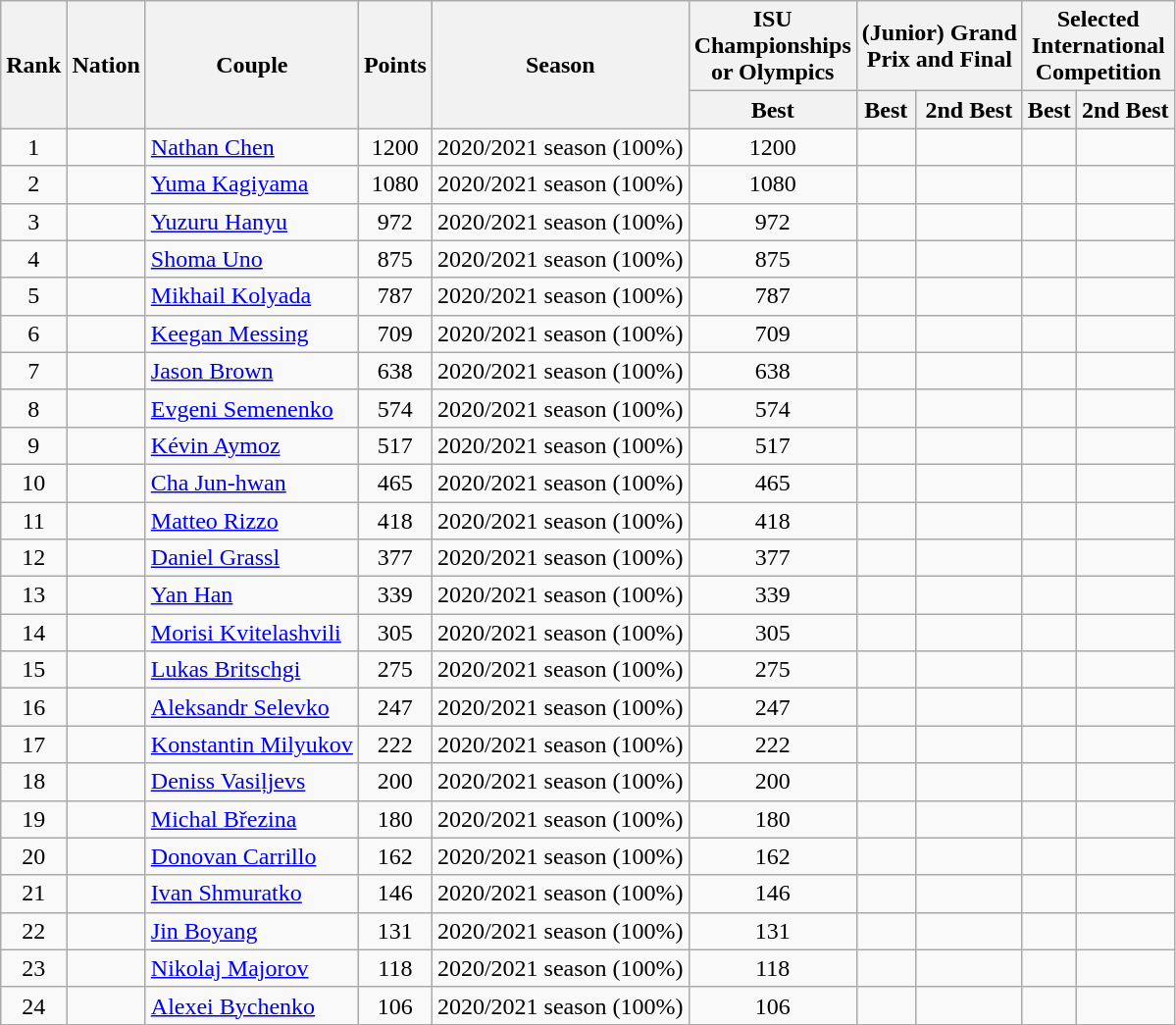<table class="wikitable sortable" style="text-align: center;">
<tr>
<th rowspan="2">Rank</th>
<th rowspan="2">Nation</th>
<th rowspan="2">Couple</th>
<th rowspan="2">Points</th>
<th rowspan="2">Season</th>
<th>ISU <br> Championships <br> or Olympics</th>
<th colspan="2">(Junior) Grand <br> Prix and Final</th>
<th colspan="2">Selected <br> International <br> Competition</th>
</tr>
<tr>
<th>Best</th>
<th>Best</th>
<th>2nd Best</th>
<th>Best</th>
<th>2nd Best</th>
</tr>
<tr>
<td>1</td>
<td style="text-align: left;"></td>
<td style="text-align: left;"><a href='#'>Nathan Chen</a></td>
<td>1200</td>
<td style="text-align: left;">2020/2021 season (100%)</td>
<td>1200</td>
<td></td>
<td></td>
<td></td>
<td></td>
</tr>
<tr>
<td>2</td>
<td style="text-align: left;"></td>
<td style="text-align: left;"><a href='#'>Yuma Kagiyama</a></td>
<td>1080</td>
<td style="text-align: left;">2020/2021 season (100%)</td>
<td>1080</td>
<td></td>
<td></td>
<td></td>
<td></td>
</tr>
<tr>
<td>3</td>
<td style="text-align: left;"></td>
<td style="text-align: left;"><a href='#'>Yuzuru Hanyu</a></td>
<td>972</td>
<td style="text-align: left;">2020/2021 season (100%)</td>
<td>972</td>
<td></td>
<td></td>
<td></td>
<td></td>
</tr>
<tr>
<td>4</td>
<td style="text-align: left;"></td>
<td style="text-align: left;"><a href='#'>Shoma Uno</a></td>
<td>875</td>
<td style="text-align: left;">2020/2021 season (100%)</td>
<td>875</td>
<td></td>
<td></td>
<td></td>
<td></td>
</tr>
<tr>
<td>5</td>
<td style="text-align: left;"></td>
<td style="text-align: left;"><a href='#'>Mikhail Kolyada</a></td>
<td>787</td>
<td style="text-align: left;">2020/2021 season (100%)</td>
<td>787</td>
<td></td>
<td></td>
<td></td>
<td></td>
</tr>
<tr>
<td>6</td>
<td style="text-align: left;"></td>
<td style="text-align: left;"><a href='#'>Keegan Messing</a></td>
<td>709</td>
<td style="text-align: left;">2020/2021 season (100%)</td>
<td>709</td>
<td></td>
<td></td>
<td></td>
<td></td>
</tr>
<tr>
<td>7</td>
<td style="text-align: left;"></td>
<td style="text-align: left;"><a href='#'>Jason Brown</a></td>
<td>638</td>
<td style="text-align: left;">2020/2021 season (100%)</td>
<td>638</td>
<td></td>
<td></td>
<td></td>
<td></td>
</tr>
<tr>
<td>8</td>
<td style="text-align: left;"></td>
<td style="text-align: left;"><a href='#'>Evgeni Semenenko</a></td>
<td>574</td>
<td style="text-align: left;">2020/2021 season (100%)</td>
<td>574</td>
<td></td>
<td></td>
<td></td>
<td></td>
</tr>
<tr>
<td>9</td>
<td style="text-align: left;"></td>
<td style="text-align: left;"><a href='#'>Kévin Aymoz</a></td>
<td>517</td>
<td style="text-align: left;">2020/2021 season (100%)</td>
<td>517</td>
<td></td>
<td></td>
<td></td>
<td></td>
</tr>
<tr>
<td>10</td>
<td style="text-align: left;"></td>
<td style="text-align: left;"><a href='#'>Cha Jun-hwan</a></td>
<td>465</td>
<td style="text-align: left;">2020/2021 season (100%)</td>
<td>465</td>
<td></td>
<td></td>
<td></td>
<td></td>
</tr>
<tr>
<td>11</td>
<td style="text-align: left;"></td>
<td style="text-align: left;"><a href='#'>Matteo Rizzo</a></td>
<td>418</td>
<td style="text-align: left;">2020/2021 season (100%)</td>
<td>418</td>
<td></td>
<td></td>
<td></td>
<td></td>
</tr>
<tr>
<td>12</td>
<td style="text-align: left;"></td>
<td style="text-align: left;"><a href='#'>Daniel Grassl</a></td>
<td>377</td>
<td style="text-align: left;">2020/2021 season (100%)</td>
<td>377</td>
<td></td>
<td></td>
<td></td>
<td></td>
</tr>
<tr>
<td>13</td>
<td style="text-align: left;"></td>
<td style="text-align: left;"><a href='#'>Yan Han</a></td>
<td>339</td>
<td style="text-align: left;">2020/2021 season (100%)</td>
<td>339</td>
<td></td>
<td></td>
<td></td>
<td></td>
</tr>
<tr>
<td>14</td>
<td style="text-align: left;"></td>
<td style="text-align: left;"><a href='#'>Morisi Kvitelashvili</a></td>
<td>305</td>
<td style="text-align: left;">2020/2021 season (100%)</td>
<td>305</td>
<td></td>
<td></td>
<td></td>
<td></td>
</tr>
<tr>
<td>15</td>
<td style="text-align: left;"></td>
<td style="text-align: left;"><a href='#'>Lukas Britschgi</a></td>
<td>275</td>
<td style="text-align: left;">2020/2021 season (100%)</td>
<td>275</td>
<td></td>
<td></td>
<td></td>
<td></td>
</tr>
<tr>
<td>16</td>
<td style="text-align: left;"></td>
<td style="text-align: left;"><a href='#'>Aleksandr Selevko</a></td>
<td>247</td>
<td style="text-align: left;">2020/2021 season (100%)</td>
<td>247</td>
<td></td>
<td></td>
<td></td>
<td></td>
</tr>
<tr>
<td>17</td>
<td style="text-align: left;"></td>
<td style="text-align: left;"><a href='#'>Konstantin Milyukov</a></td>
<td>222</td>
<td style="text-align: left;">2020/2021 season (100%)</td>
<td>222</td>
<td></td>
<td></td>
<td></td>
<td></td>
</tr>
<tr>
<td>18</td>
<td style="text-align: left;"></td>
<td style="text-align: left;"><a href='#'>Deniss Vasiļjevs</a></td>
<td>200</td>
<td style="text-align: left;">2020/2021 season (100%)</td>
<td>200</td>
<td></td>
<td></td>
<td></td>
<td></td>
</tr>
<tr>
<td>19</td>
<td style="text-align: left;"></td>
<td style="text-align: left;"><a href='#'>Michal Březina</a></td>
<td>180</td>
<td style="text-align: left;">2020/2021 season (100%)</td>
<td>180</td>
<td></td>
<td></td>
<td></td>
<td></td>
</tr>
<tr>
<td>20</td>
<td style="text-align: left;"></td>
<td style="text-align: left;"><a href='#'>Donovan Carrillo</a></td>
<td>162</td>
<td style="text-align: left;">2020/2021 season (100%)</td>
<td>162</td>
<td></td>
<td></td>
<td></td>
<td></td>
</tr>
<tr>
<td>21</td>
<td style="text-align: left;"></td>
<td style="text-align: left;"><a href='#'>Ivan Shmuratko</a></td>
<td>146</td>
<td style="text-align: left;">2020/2021 season (100%)</td>
<td>146</td>
<td></td>
<td></td>
<td></td>
<td></td>
</tr>
<tr>
<td>22</td>
<td style="text-align: left;"></td>
<td style="text-align: left;"><a href='#'>Jin Boyang</a></td>
<td>131</td>
<td style="text-align: left;">2020/2021 season (100%)</td>
<td>131</td>
<td></td>
<td></td>
<td></td>
<td></td>
</tr>
<tr>
<td>23</td>
<td style="text-align: left;"></td>
<td style="text-align: left;"><a href='#'>Nikolaj Majorov</a></td>
<td>118</td>
<td style="text-align: left;">2020/2021 season (100%)</td>
<td>118</td>
<td></td>
<td></td>
<td></td>
<td></td>
</tr>
<tr>
<td>24</td>
<td style="text-align: left;"></td>
<td style="text-align: left;"><a href='#'>Alexei Bychenko</a></td>
<td>106</td>
<td style="text-align: left;">2020/2021 season (100%)</td>
<td>106</td>
<td></td>
<td></td>
<td></td>
<td></td>
</tr>
</table>
